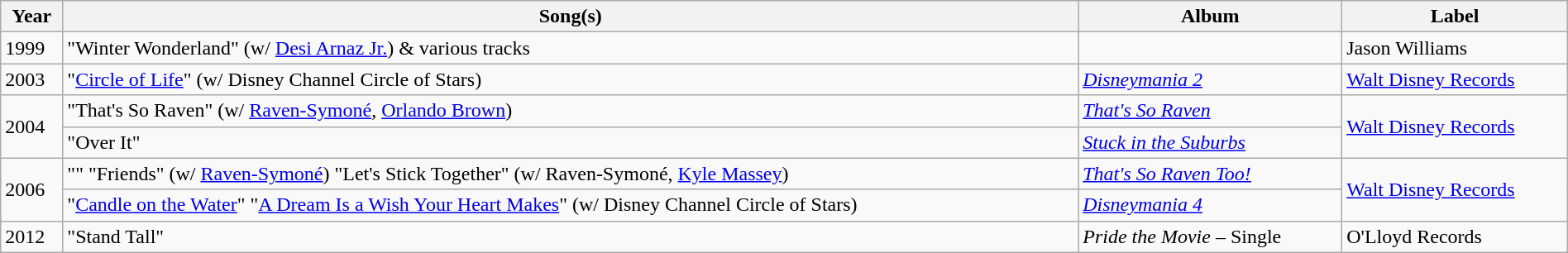<table class="wikitable sortable" style="font-size: 100%" width=100%>
<tr>
<th>Year</th>
<th>Song(s)</th>
<th>Album</th>
<th>Label</th>
</tr>
<tr>
<td>1999</td>
<td>"Winter Wonderland" (w/ <a href='#'>Desi Arnaz Jr.</a>) & various tracks</td>
<td><em></em></td>
<td>Jason Williams</td>
</tr>
<tr>
<td>2003</td>
<td>"<a href='#'>Circle of Life</a>" (w/ Disney Channel Circle of Stars)</td>
<td><em><a href='#'>Disneymania 2</a></em></td>
<td rowspan="1"><a href='#'>Walt Disney Records</a></td>
</tr>
<tr>
<td rowspan="2">2004</td>
<td>"That's So Raven" (w/ <a href='#'>Raven-Symoné</a>, <a href='#'>Orlando Brown</a>)</td>
<td><em><a href='#'>That's So Raven</a></em></td>
<td rowspan="2"><a href='#'>Walt Disney Records</a></td>
</tr>
<tr>
<td>"Over It"</td>
<td><em><a href='#'>Stuck in the Suburbs</a></em></td>
</tr>
<tr>
<td rowspan="2">2006</td>
<td>"" "Friends" (w/ <a href='#'>Raven-Symoné</a>) "Let's Stick Together" (w/ Raven-Symoné, <a href='#'>Kyle Massey</a>)</td>
<td><em><a href='#'>That's So Raven Too!</a></em></td>
<td rowspan="2"><a href='#'>Walt Disney Records</a></td>
</tr>
<tr>
<td>"<a href='#'>Candle on the Water</a>" "<a href='#'>A Dream Is a Wish Your Heart Makes</a>" (w/ Disney Channel Circle of Stars)</td>
<td><em><a href='#'>Disneymania 4</a></em></td>
</tr>
<tr>
<td>2012</td>
<td>"Stand Tall"</td>
<td><em>Pride the Movie</em> – Single</td>
<td>O'Lloyd Records</td>
</tr>
</table>
